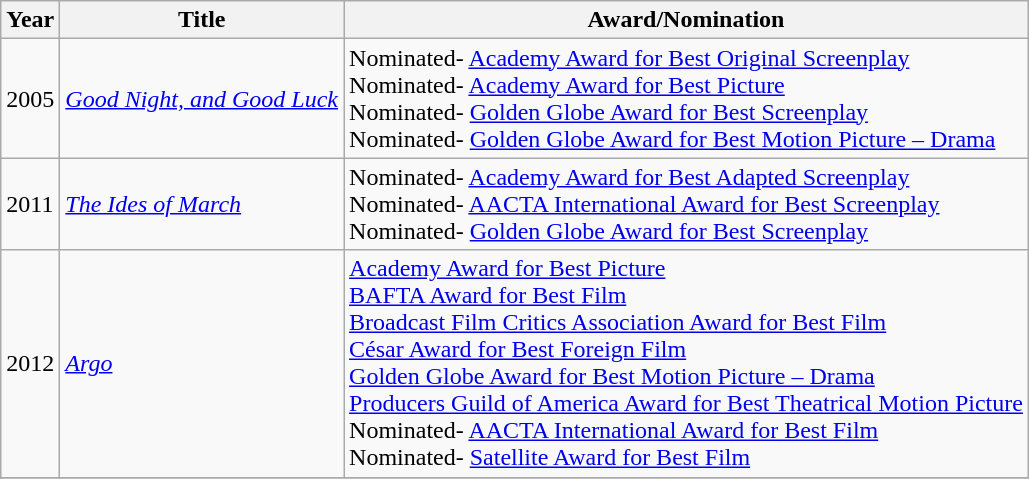<table class="wikitable">
<tr>
<th>Year</th>
<th>Title</th>
<th>Award/Nomination</th>
</tr>
<tr>
<td>2005</td>
<td><em><a href='#'>Good Night, and Good Luck</a></em></td>
<td>Nominated- <a href='#'>Academy Award for Best Original Screenplay</a> <br> Nominated- <a href='#'>Academy Award for Best Picture</a> <br> Nominated- <a href='#'>Golden Globe Award for Best Screenplay</a> <br> Nominated- <a href='#'>Golden Globe Award for Best Motion Picture – Drama</a></td>
</tr>
<tr>
<td>2011</td>
<td><em><a href='#'>The Ides of March</a></em></td>
<td>Nominated- <a href='#'>Academy Award for Best Adapted Screenplay</a> <br> Nominated- <a href='#'>AACTA International Award for Best Screenplay</a> <br> Nominated- <a href='#'>Golden Globe Award for Best Screenplay</a></td>
</tr>
<tr>
<td>2012</td>
<td><em><a href='#'>Argo</a></em></td>
<td><a href='#'>Academy Award for Best Picture</a> <br> <a href='#'>BAFTA Award for Best Film</a> <br> <a href='#'>Broadcast Film Critics Association Award for Best Film</a> <br> <a href='#'>César Award for Best Foreign Film</a> <br> <a href='#'>Golden Globe Award for Best Motion Picture – Drama</a> <br> <a href='#'>Producers Guild of America Award for Best Theatrical Motion Picture</a> <br> Nominated- <a href='#'>AACTA International Award for Best Film</a> <br> Nominated- <a href='#'>Satellite Award for Best Film</a></td>
</tr>
<tr>
</tr>
</table>
